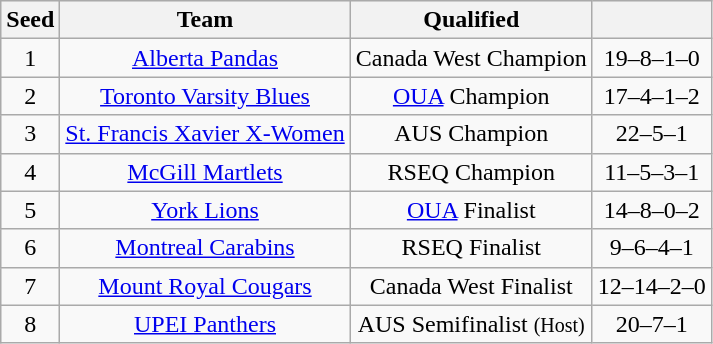<table class="wikitable sortable" style="text-align: center;">
<tr bgcolor="#efefef" align=center>
<th align=left>Seed</th>
<th align=left>Team</th>
<th align=left>Qualified</th>
<th align=left></th>
</tr>
<tr align=center>
<td>1</td>
<td><a href='#'>Alberta Pandas</a></td>
<td>Canada West Champion</td>
<td>19–8–1–0</td>
</tr>
<tr align=center>
<td>2</td>
<td><a href='#'>Toronto Varsity Blues</a></td>
<td><a href='#'>OUA</a> Champion</td>
<td>17–4–1–2</td>
</tr>
<tr align=center>
<td>3</td>
<td><a href='#'>St. Francis Xavier X-Women</a></td>
<td>AUS Champion</td>
<td>22–5–1</td>
</tr>
<tr align=center>
<td>4</td>
<td><a href='#'>McGill Martlets</a></td>
<td>RSEQ Champion</td>
<td>11–5–3–1</td>
</tr>
<tr align=center>
<td>5</td>
<td><a href='#'>York Lions</a></td>
<td><a href='#'>OUA</a> Finalist</td>
<td>14–8–0–2</td>
</tr>
<tr align=center>
<td>6</td>
<td><a href='#'>Montreal Carabins</a></td>
<td>RSEQ Finalist</td>
<td>9–6–4–1</td>
</tr>
<tr align=center>
<td>7</td>
<td><a href='#'>Mount Royal Cougars</a></td>
<td>Canada West Finalist</td>
<td>12–14–2–0</td>
</tr>
<tr align=center>
<td>8</td>
<td><a href='#'>UPEI Panthers</a></td>
<td>AUS Semifinalist <small>(Host)</small></td>
<td>20–7–1</td>
</tr>
</table>
